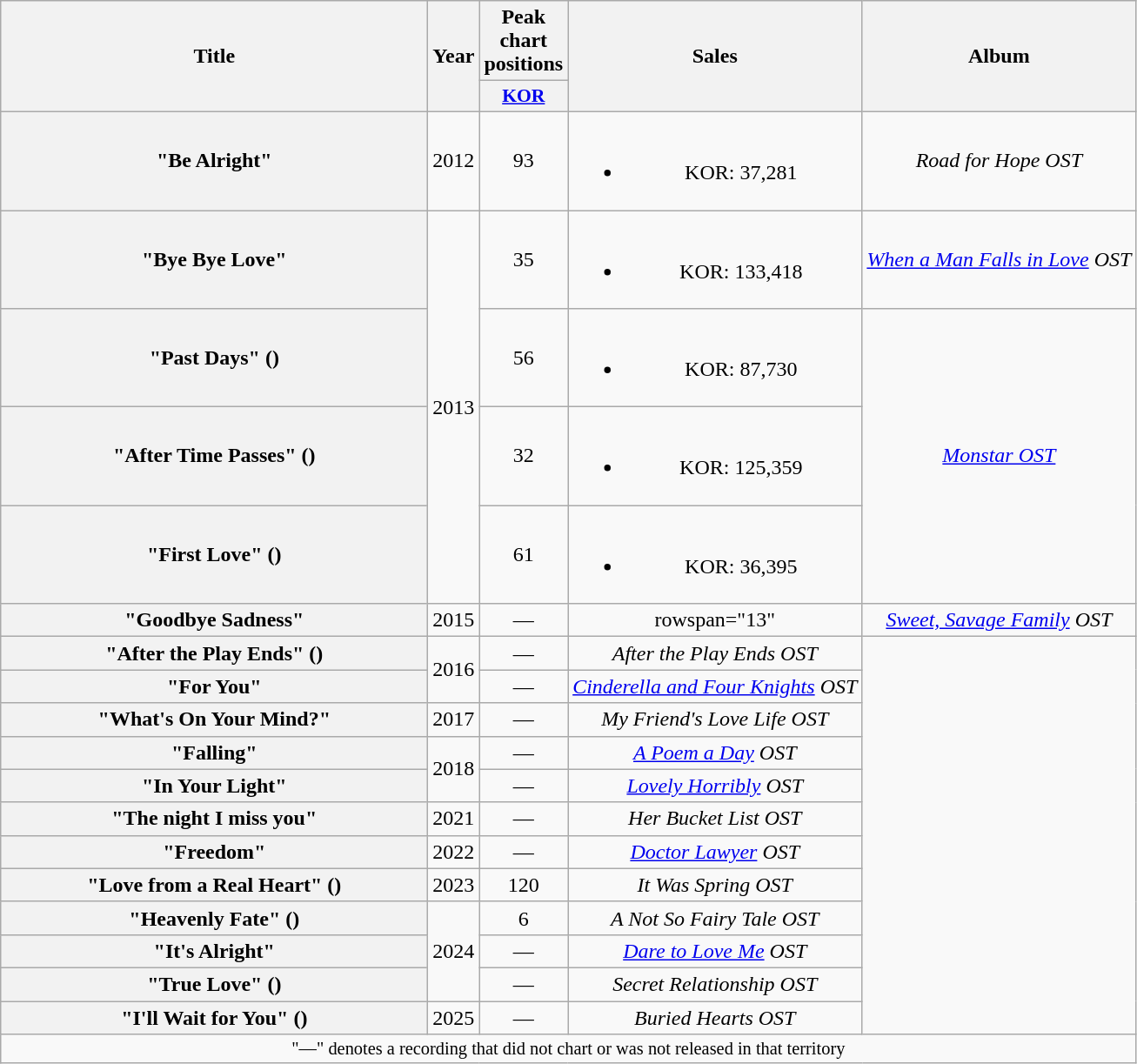<table class="wikitable plainrowheaders" style="text-align:center" border="1">
<tr>
<th scope="col" rowspan="2" style="width:20em">Title</th>
<th scope="col" rowspan="2">Year</th>
<th scope="col" colspan="1">Peak chart positions</th>
<th scope="col" rowspan="2">Sales</th>
<th scope="col" rowspan="2">Album</th>
</tr>
<tr>
<th scope="col" style="width:3em;font-size:90%"><a href='#'>KOR</a><br></th>
</tr>
<tr>
<th scope="row">"Be Alright" <br> </th>
<td>2012</td>
<td>93</td>
<td><br><ul><li>KOR: 37,281</li></ul></td>
<td><em>Road for Hope OST</em></td>
</tr>
<tr>
<th scope="row">"Bye Bye Love" <br> </th>
<td rowspan="4">2013</td>
<td>35</td>
<td><br><ul><li>KOR: 133,418</li></ul></td>
<td><em><a href='#'>When a Man Falls in Love</a> OST</em></td>
</tr>
<tr>
<th scope="row">"Past Days" () <br> </th>
<td>56</td>
<td><br><ul><li>KOR: 87,730</li></ul></td>
<td rowspan="3"><a href='#'><em>Monstar OST</em></a></td>
</tr>
<tr>
<th scope="row">"After Time Passes" () <br> </th>
<td>32</td>
<td><br><ul><li>KOR: 125,359</li></ul></td>
</tr>
<tr>
<th scope="row">"First Love" () <br> </th>
<td>61</td>
<td><br><ul><li>KOR: 36,395</li></ul></td>
</tr>
<tr>
<th scope="row">"Goodbye Sadness" <br> </th>
<td>2015</td>
<td>—</td>
<td>rowspan="13" </td>
<td><em><a href='#'>Sweet, Savage Family</a> OST</em></td>
</tr>
<tr>
<th scope="row">"After the Play Ends" ()<br> </th>
<td rowspan="2">2016</td>
<td>—</td>
<td><em>After the Play Ends OST</em></td>
</tr>
<tr>
<th scope="row">"For You" <br> </th>
<td>—</td>
<td><em><a href='#'>Cinderella and Four Knights</a> OST</em></td>
</tr>
<tr>
<th scope="row">"What's On Your Mind?"</th>
<td>2017</td>
<td>—</td>
<td><em>My Friend's Love Life OST</em></td>
</tr>
<tr>
<th scope="row">"Falling"</th>
<td rowspan="2">2018</td>
<td>—</td>
<td><em><a href='#'>A Poem a Day</a> OST</em></td>
</tr>
<tr>
<th scope="row">"In Your Light"</th>
<td>—</td>
<td><em><a href='#'>Lovely Horribly</a> OST</em></td>
</tr>
<tr>
<th scope="row">"The night I miss you"</th>
<td>2021</td>
<td>—</td>
<td><em>Her Bucket List OST</em></td>
</tr>
<tr>
<th scope="row">"Freedom"</th>
<td>2022</td>
<td>—</td>
<td><em><a href='#'>Doctor Lawyer</a> OST</em></td>
</tr>
<tr>
<th scope="row">"Love from a Real Heart" ()</th>
<td>2023</td>
<td>120</td>
<td><em>It Was Spring OST</em></td>
</tr>
<tr>
<th scope="row">"Heavenly Fate" ()</th>
<td rowspan="3">2024</td>
<td>6</td>
<td><em>A Not So Fairy Tale OST</em></td>
</tr>
<tr>
<th scope="row">"It's Alright"</th>
<td>—</td>
<td><em><a href='#'>Dare to Love Me</a> OST</em></td>
</tr>
<tr>
<th scope="row">"True Love" ()</th>
<td>—</td>
<td><em>Secret Relationship OST</em></td>
</tr>
<tr>
<th scope="row">"I'll Wait for You" ()</th>
<td>2025</td>
<td>—</td>
<td><em>Buried Hearts OST</em></td>
</tr>
<tr>
<td colspan="5" style="font-size:85%">"—" denotes a recording that did not chart or was not released in that territory</td>
</tr>
</table>
